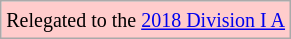<table class="wikitable">
<tr>
<td style="background:#ffcccc;"><small>Relegated to the <a href='#'>2018 Division I A</a></small></td>
</tr>
</table>
